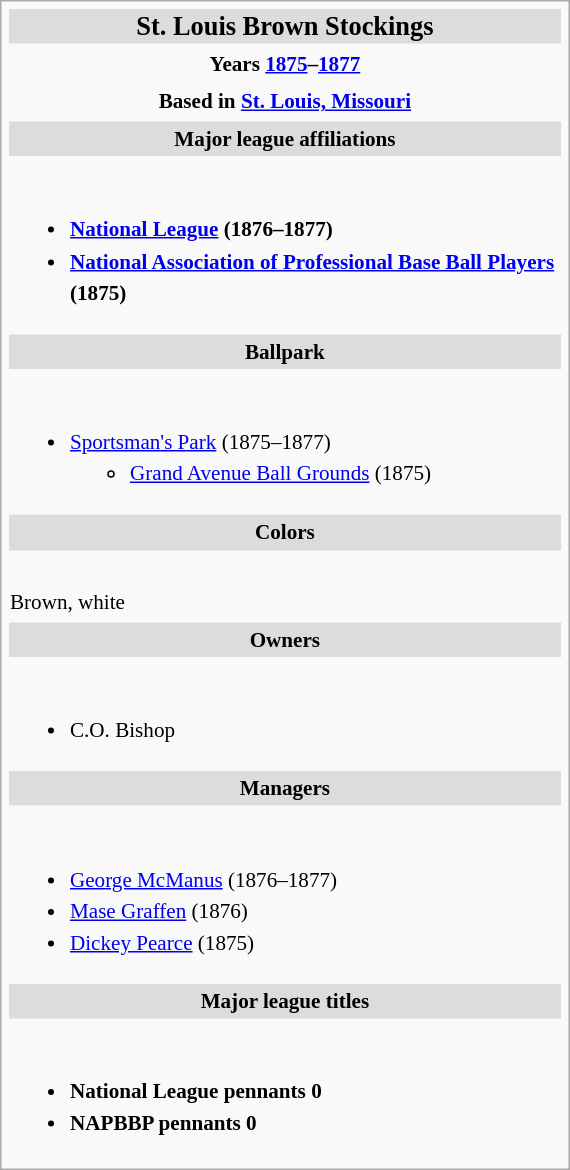<table class="infobox vcard" style="width: 27em; font-size: 88%; text-align: left; line-height: 1.5em">
<tr>
<th class="fn org" style="font-size: 125%; text-align: center; background-color: #dcdcdc;margin-bottom:3px;">St. Louis Brown Stockings</th>
</tr>
<tr>
<th style="text-align: center">Years <a href='#'>1875</a>–<a href='#'>1877</a></th>
</tr>
<tr>
<th style="text-align: center">Based in <a href='#'>St. Louis, Missouri</a></th>
</tr>
<tr>
<th style="background-color: #dcdcdc; text-align: center">Major league affiliations</th>
</tr>
<tr>
<th><br><ul><li><a href='#'>National League</a> (1876–1877)</li><li><a href='#'>National Association of Professional Base Ball Players</a> (1875)</li></ul></th>
</tr>
<tr>
<th style="background-color: #dcdcdc; text-align: center">Ballpark</th>
</tr>
<tr>
<td><br><ul><li><a href='#'>Sportsman's Park</a> (1875–1877)<ul><li><a href='#'>Grand Avenue Ball Grounds</a> (1875)</li></ul></li></ul></td>
</tr>
<tr>
<th style="background-color: #dcdcdc; text-align: center">Colors</th>
</tr>
<tr>
<td><br>Brown, white<br>
 </td>
</tr>
<tr>
<th style="background-color: #dcdcdc; text-align: center">Owners</th>
</tr>
<tr>
<td><br><ul><li>C.O. Bishop</li></ul></td>
</tr>
<tr>
<th style="background-color: #dcdcdc; text-align: center">Managers</th>
</tr>
<tr>
<td><br><ul><li><a href='#'>George McManus</a> (1876–1877)</li><li><a href='#'>Mase Graffen</a> (1876)</li><li><a href='#'>Dickey Pearce</a> (1875)</li></ul></td>
</tr>
<tr>
<th style="background-color: #dcdcdc; text-align: center">Major league titles</th>
</tr>
<tr>
<td><br><ul><li><strong>National League pennants</strong>  <strong>0</strong></li><li><strong>NAPBBP pennants</strong> <strong>0</strong></li></ul></td>
</tr>
</table>
